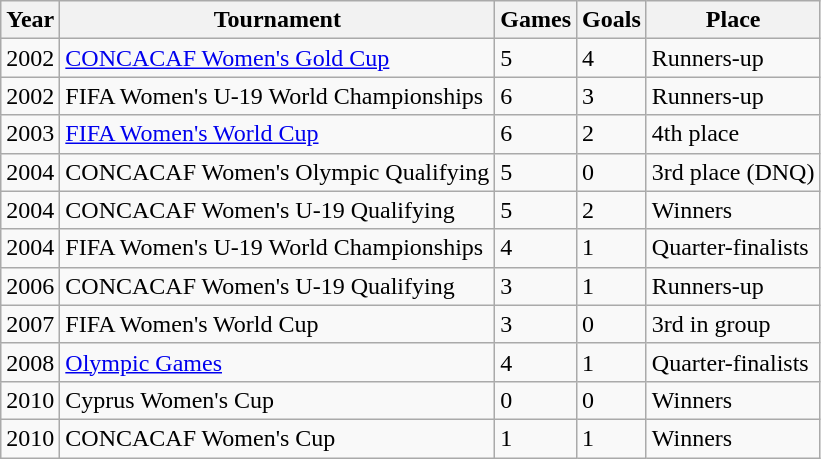<table class="wikitable">
<tr>
<th>Year</th>
<th>Tournament</th>
<th>Games</th>
<th>Goals</th>
<th>Place</th>
</tr>
<tr>
<td>2002</td>
<td><a href='#'>CONCACAF Women's Gold Cup</a></td>
<td>5</td>
<td>4</td>
<td>Runners-up</td>
</tr>
<tr>
<td>2002</td>
<td>FIFA Women's U-19 World Championships</td>
<td>6</td>
<td>3</td>
<td>Runners-up</td>
</tr>
<tr>
<td>2003</td>
<td><a href='#'>FIFA Women's World Cup</a></td>
<td>6</td>
<td>2</td>
<td>4th place</td>
</tr>
<tr>
<td>2004</td>
<td>CONCACAF Women's Olympic Qualifying</td>
<td>5</td>
<td>0</td>
<td>3rd place (DNQ)</td>
</tr>
<tr>
<td>2004</td>
<td>CONCACAF Women's U-19 Qualifying</td>
<td>5</td>
<td>2</td>
<td>Winners</td>
</tr>
<tr>
<td>2004</td>
<td>FIFA Women's U-19 World Championships</td>
<td>4</td>
<td>1</td>
<td>Quarter-finalists</td>
</tr>
<tr>
<td>2006</td>
<td>CONCACAF Women's U-19 Qualifying</td>
<td>3</td>
<td>1</td>
<td>Runners-up</td>
</tr>
<tr>
<td>2007</td>
<td>FIFA Women's World Cup</td>
<td>3</td>
<td>0</td>
<td>3rd in group</td>
</tr>
<tr>
<td>2008</td>
<td><a href='#'>Olympic Games</a></td>
<td>4</td>
<td>1</td>
<td>Quarter-finalists</td>
</tr>
<tr>
<td>2010</td>
<td>Cyprus Women's Cup</td>
<td>0</td>
<td>0</td>
<td>Winners</td>
</tr>
<tr>
<td>2010</td>
<td>CONCACAF Women's Cup</td>
<td>1</td>
<td>1</td>
<td>Winners</td>
</tr>
</table>
